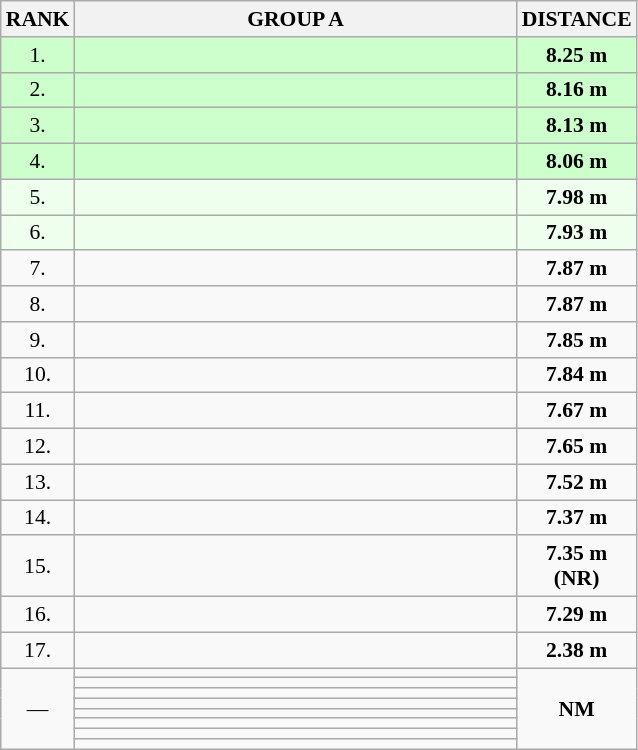<table class="wikitable" style="border-collapse: collapse; font-size: 90%;">
<tr>
<th>RANK</th>
<th style="width: 20em">GROUP A</th>
<th style="width: 5em">DISTANCE</th>
</tr>
<tr style="background:#ccffcc;">
<td align="center">1.</td>
<td></td>
<td align="center"><strong>8.25 m </strong></td>
</tr>
<tr style="background:#ccffcc;">
<td align="center">2.</td>
<td></td>
<td align="center"><strong>8.16 m </strong></td>
</tr>
<tr style="background:#ccffcc;">
<td align="center">3.</td>
<td></td>
<td align="center"><strong>8.13 m </strong></td>
</tr>
<tr style="background:#ccffcc;">
<td align="center">4.</td>
<td></td>
<td align="center"><strong>8.06 m </strong></td>
</tr>
<tr style="background:#eeffee;">
<td align="center">5.</td>
<td></td>
<td align="center"><strong>7.98 m </strong></td>
</tr>
<tr style="background:#eeffee;">
<td align="center">6.</td>
<td></td>
<td align="center"><strong>7.93 m </strong></td>
</tr>
<tr>
<td align="center">7.</td>
<td></td>
<td align="center"><strong>7.87 m </strong></td>
</tr>
<tr>
<td align="center">8.</td>
<td></td>
<td align="center"><strong>7.87 m </strong></td>
</tr>
<tr>
<td align="center">9.</td>
<td></td>
<td align="center"><strong>7.85 m </strong></td>
</tr>
<tr>
<td align="center">10.</td>
<td></td>
<td align="center"><strong>7.84 m </strong></td>
</tr>
<tr>
<td align="center">11.</td>
<td></td>
<td align="center"><strong>7.67 m </strong></td>
</tr>
<tr>
<td align="center">12.</td>
<td></td>
<td align="center"><strong>7.65 m </strong></td>
</tr>
<tr>
<td align="center">13.</td>
<td></td>
<td align="center"><strong>7.52 m </strong></td>
</tr>
<tr>
<td align="center">14.</td>
<td></td>
<td align="center"><strong>7.37 m </strong></td>
</tr>
<tr>
<td align="center">15.</td>
<td></td>
<td align="center"><strong>7.35 m (NR)</strong></td>
</tr>
<tr>
<td align="center">16.</td>
<td></td>
<td align="center"><strong>7.29 m </strong></td>
</tr>
<tr>
<td align="center">17.</td>
<td></td>
<td align="center"><strong>2.38 m </strong></td>
</tr>
<tr>
<td rowspan=8 align="center">—</td>
<td></td>
<td rowspan=8 align="center"><strong>NM</strong></td>
</tr>
<tr>
<td></td>
</tr>
<tr>
<td></td>
</tr>
<tr>
<td></td>
</tr>
<tr>
<td></td>
</tr>
<tr>
<td></td>
</tr>
<tr>
<td></td>
</tr>
<tr>
<td></td>
</tr>
</table>
